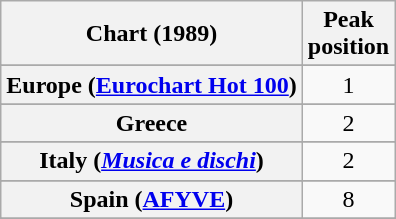<table class="wikitable sortable plainrowheaders" style="text-align:center">
<tr>
<th>Chart (1989)</th>
<th>Peak<br>position</th>
</tr>
<tr>
</tr>
<tr>
</tr>
<tr>
</tr>
<tr>
<th scope="row">Europe (<a href='#'>Eurochart Hot 100</a>)</th>
<td>1</td>
</tr>
<tr>
</tr>
<tr>
<th scope="row">Greece</th>
<td>2</td>
</tr>
<tr>
</tr>
<tr>
<th scope="row">Italy (<em><a href='#'>Musica e dischi</a></em>)</th>
<td>2</td>
</tr>
<tr>
</tr>
<tr>
</tr>
<tr>
</tr>
<tr>
</tr>
<tr>
<th scope="row">Spain (<a href='#'>AFYVE</a>)</th>
<td>8</td>
</tr>
<tr>
</tr>
<tr>
</tr>
<tr>
</tr>
<tr>
</tr>
</table>
